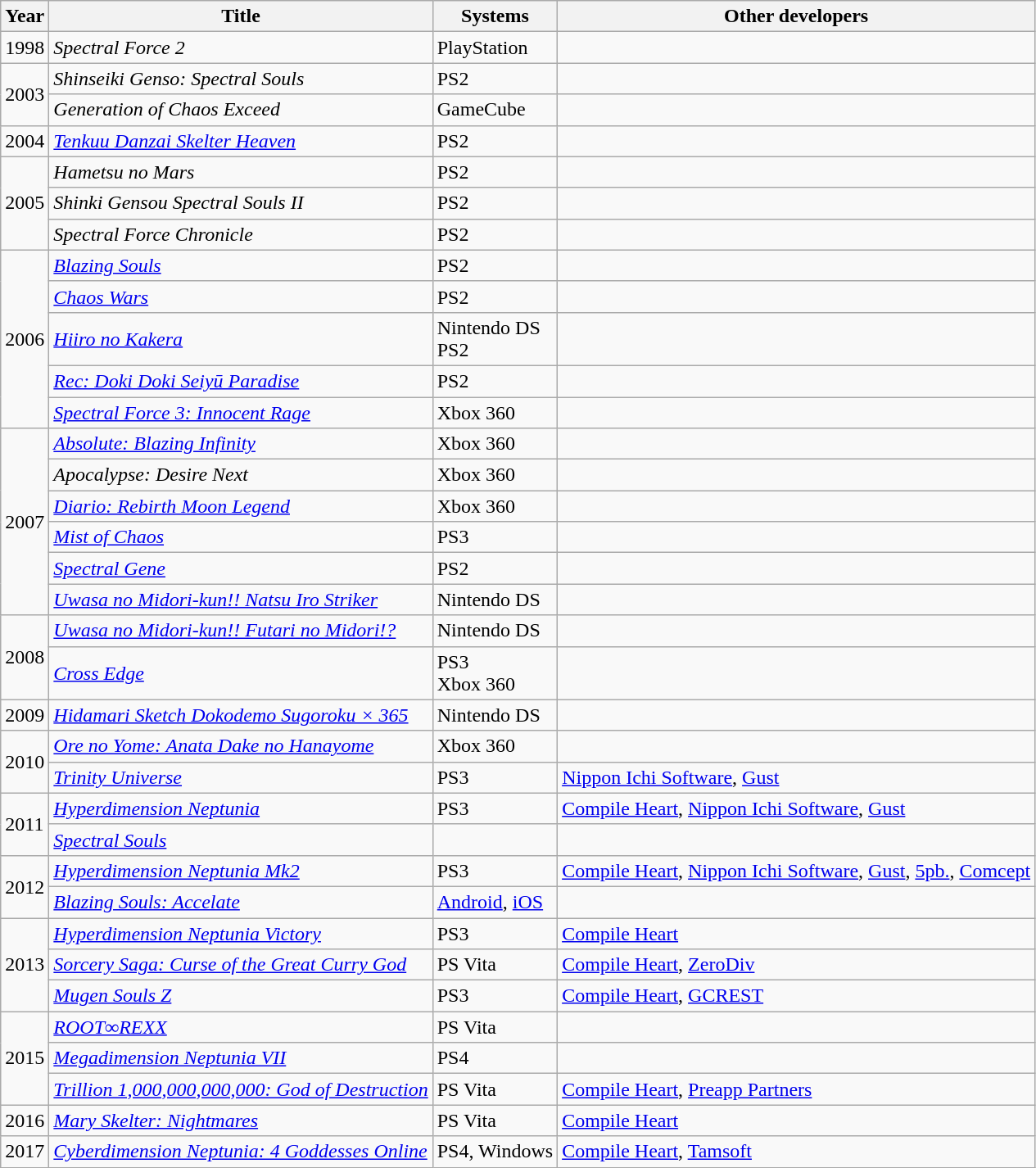<table class="wikitable">
<tr>
<th>Year</th>
<th>Title</th>
<th>Systems</th>
<th>Other developers</th>
</tr>
<tr>
<td>1998</td>
<td><em>Spectral Force 2</em></td>
<td>PlayStation</td>
<td></td>
</tr>
<tr>
<td rowspan="2">2003</td>
<td><em>Shinseiki Genso: Spectral Souls</em></td>
<td>PS2</td>
<td></td>
</tr>
<tr>
<td><em>Generation of Chaos Exceed</em></td>
<td>GameCube</td>
<td></td>
</tr>
<tr>
<td>2004</td>
<td><em><a href='#'>Tenkuu Danzai Skelter Heaven</a></em></td>
<td>PS2</td>
<td></td>
</tr>
<tr>
<td rowspan="3">2005</td>
<td><em>Hametsu no Mars</em></td>
<td>PS2</td>
<td></td>
</tr>
<tr>
<td><em>Shinki Gensou Spectral Souls II</em></td>
<td>PS2</td>
<td></td>
</tr>
<tr>
<td><em>Spectral Force Chronicle</em></td>
<td>PS2</td>
<td></td>
</tr>
<tr>
<td rowspan="5">2006</td>
<td><em><a href='#'>Blazing Souls</a></em></td>
<td>PS2</td>
<td></td>
</tr>
<tr>
<td><em><a href='#'>Chaos Wars</a></em></td>
<td>PS2</td>
<td></td>
</tr>
<tr>
<td><em><a href='#'>Hiiro no Kakera</a></em></td>
<td>Nintendo DS<br>PS2</td>
<td></td>
</tr>
<tr>
<td><em><a href='#'>Rec: Doki Doki Seiyū Paradise</a></em></td>
<td>PS2</td>
<td></td>
</tr>
<tr>
<td><em><a href='#'>Spectral Force 3: Innocent Rage</a></em></td>
<td>Xbox 360</td>
<td></td>
</tr>
<tr>
<td rowspan="6">2007</td>
<td><em><a href='#'>Absolute: Blazing Infinity</a></em></td>
<td>Xbox 360</td>
<td></td>
</tr>
<tr>
<td><em>Apocalypse: Desire Next</em></td>
<td>Xbox 360</td>
<td></td>
</tr>
<tr>
<td><em><a href='#'>Diario: Rebirth Moon Legend</a></em></td>
<td>Xbox 360</td>
<td></td>
</tr>
<tr>
<td><em><a href='#'>Mist of Chaos</a></em></td>
<td>PS3</td>
<td></td>
</tr>
<tr>
<td><em><a href='#'>Spectral Gene</a></em></td>
<td>PS2</td>
<td></td>
</tr>
<tr>
<td><em><a href='#'>Uwasa no Midori-kun!! Natsu Iro Striker</a></em></td>
<td>Nintendo DS</td>
<td></td>
</tr>
<tr>
<td rowspan="2">2008</td>
<td><em><a href='#'>Uwasa no Midori-kun!! Futari no Midori!?</a></em></td>
<td>Nintendo DS</td>
<td></td>
</tr>
<tr>
<td><em><a href='#'>Cross Edge</a></em></td>
<td>PS3<br>Xbox 360</td>
<td></td>
</tr>
<tr>
<td>2009</td>
<td><em><a href='#'>Hidamari Sketch Dokodemo Sugoroku × 365</a></em></td>
<td>Nintendo DS</td>
<td></td>
</tr>
<tr>
<td rowspan="2">2010</td>
<td><em><a href='#'>Ore no Yome: Anata Dake no Hanayome</a></em></td>
<td>Xbox 360</td>
<td></td>
</tr>
<tr>
<td><em><a href='#'>Trinity Universe</a></em></td>
<td>PS3</td>
<td><a href='#'>Nippon Ichi Software</a>, <a href='#'>Gust</a></td>
</tr>
<tr>
<td rowspan="2">2011</td>
<td><em><a href='#'>Hyperdimension Neptunia</a></em></td>
<td>PS3</td>
<td><a href='#'>Compile Heart</a>, <a href='#'>Nippon Ichi Software</a>, <a href='#'>Gust</a></td>
</tr>
<tr>
<td><em><a href='#'>Spectral Souls</a></em></td>
<td Android, iOS></td>
</tr>
<tr>
<td rowspan="2">2012</td>
<td><em><a href='#'>Hyperdimension Neptunia Mk2</a></em></td>
<td>PS3</td>
<td><a href='#'>Compile Heart</a>, <a href='#'>Nippon Ichi Software</a>, <a href='#'>Gust</a>, <a href='#'>5pb.</a>, <a href='#'>Comcept</a></td>
</tr>
<tr>
<td><em><a href='#'>Blazing Souls: Accelate</a></em></td>
<td><a href='#'>Android</a>, <a href='#'>iOS</a></td>
<td></td>
</tr>
<tr>
<td rowspan="3">2013</td>
<td><em><a href='#'>Hyperdimension Neptunia Victory</a></em></td>
<td>PS3</td>
<td><a href='#'>Compile Heart</a></td>
</tr>
<tr>
<td><em><a href='#'>Sorcery Saga: Curse of the Great Curry God</a></em></td>
<td>PS Vita</td>
<td><a href='#'>Compile Heart</a>, <a href='#'>ZeroDiv</a></td>
</tr>
<tr>
<td><em><a href='#'>Mugen Souls Z</a></em></td>
<td>PS3</td>
<td><a href='#'>Compile Heart</a>, <a href='#'>GCREST</a></td>
</tr>
<tr>
<td rowspan="3">2015</td>
<td><em><a href='#'>ROOT∞REXX</a></em></td>
<td>PS Vita</td>
<td></td>
</tr>
<tr>
<td><em><a href='#'>Megadimension Neptunia VII</a></em></td>
<td>PS4</td>
<td></td>
</tr>
<tr>
<td><em><a href='#'>Trillion 1,000,000,000,000: God of Destruction</a></em></td>
<td>PS Vita</td>
<td><a href='#'>Compile Heart</a>, <a href='#'>Preapp Partners</a></td>
</tr>
<tr>
<td>2016</td>
<td><em><a href='#'>Mary Skelter: Nightmares</a></em></td>
<td>PS Vita</td>
<td><a href='#'>Compile Heart</a></td>
</tr>
<tr>
<td>2017</td>
<td><em><a href='#'>Cyberdimension Neptunia: 4 Goddesses Online</a></em></td>
<td>PS4, Windows</td>
<td><a href='#'>Compile Heart</a>, <a href='#'>Tamsoft</a></td>
</tr>
</table>
